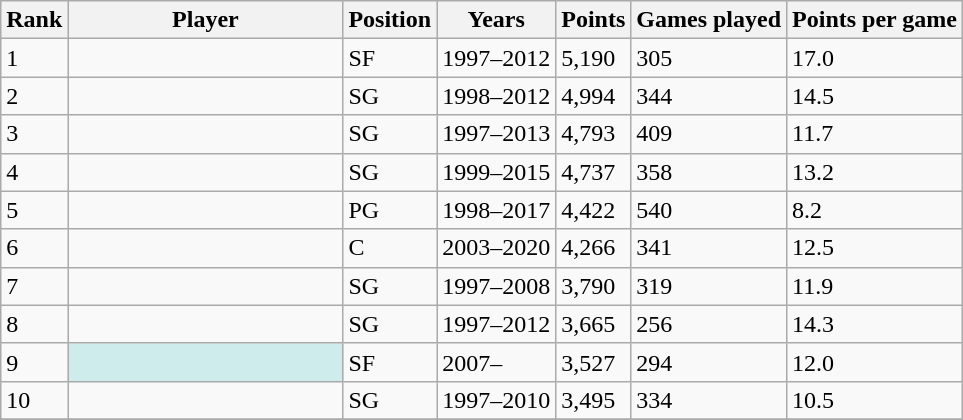<table class="wikitable sortable">
<tr>
<th>Rank</th>
<th style="width: 11em">Player</th>
<th>Position</th>
<th>Years</th>
<th>Points</th>
<th>Games played</th>
<th>Points per game</th>
</tr>
<tr>
<td>1</td>
<td></td>
<td>SF</td>
<td>1997–2012</td>
<td>5,190</td>
<td>305</td>
<td>17.0</td>
</tr>
<tr>
<td>2</td>
<td></td>
<td>SG</td>
<td>1998–2012</td>
<td>4,994</td>
<td>344</td>
<td>14.5</td>
</tr>
<tr>
<td>3</td>
<td></td>
<td>SG</td>
<td>1997–2013</td>
<td>4,793</td>
<td>409</td>
<td>11.7</td>
</tr>
<tr>
<td>4</td>
<td></td>
<td>SG</td>
<td>1999–2015</td>
<td>4,737</td>
<td>358</td>
<td>13.2</td>
</tr>
<tr>
<td>5</td>
<td></td>
<td>PG</td>
<td>1998–2017</td>
<td>4,422</td>
<td>540</td>
<td>8.2</td>
</tr>
<tr>
<td>6</td>
<td></td>
<td>C</td>
<td>2003–2020</td>
<td>4,266</td>
<td>341</td>
<td>12.5</td>
</tr>
<tr>
<td>7</td>
<td></td>
<td>SG</td>
<td>1997–2008</td>
<td>3,790</td>
<td>319</td>
<td>11.9</td>
</tr>
<tr>
<td>8</td>
<td></td>
<td>SG</td>
<td>1997–2012</td>
<td>3,665</td>
<td>256</td>
<td>14.3</td>
</tr>
<tr>
<td>9</td>
<td bgcolor="#CFECEC"></td>
<td>SF</td>
<td>2007–</td>
<td>3,527</td>
<td>294</td>
<td>12.0</td>
</tr>
<tr>
<td>10</td>
<td></td>
<td>SG</td>
<td>1997–2010</td>
<td>3,495</td>
<td>334</td>
<td>10.5</td>
</tr>
<tr>
</tr>
</table>
